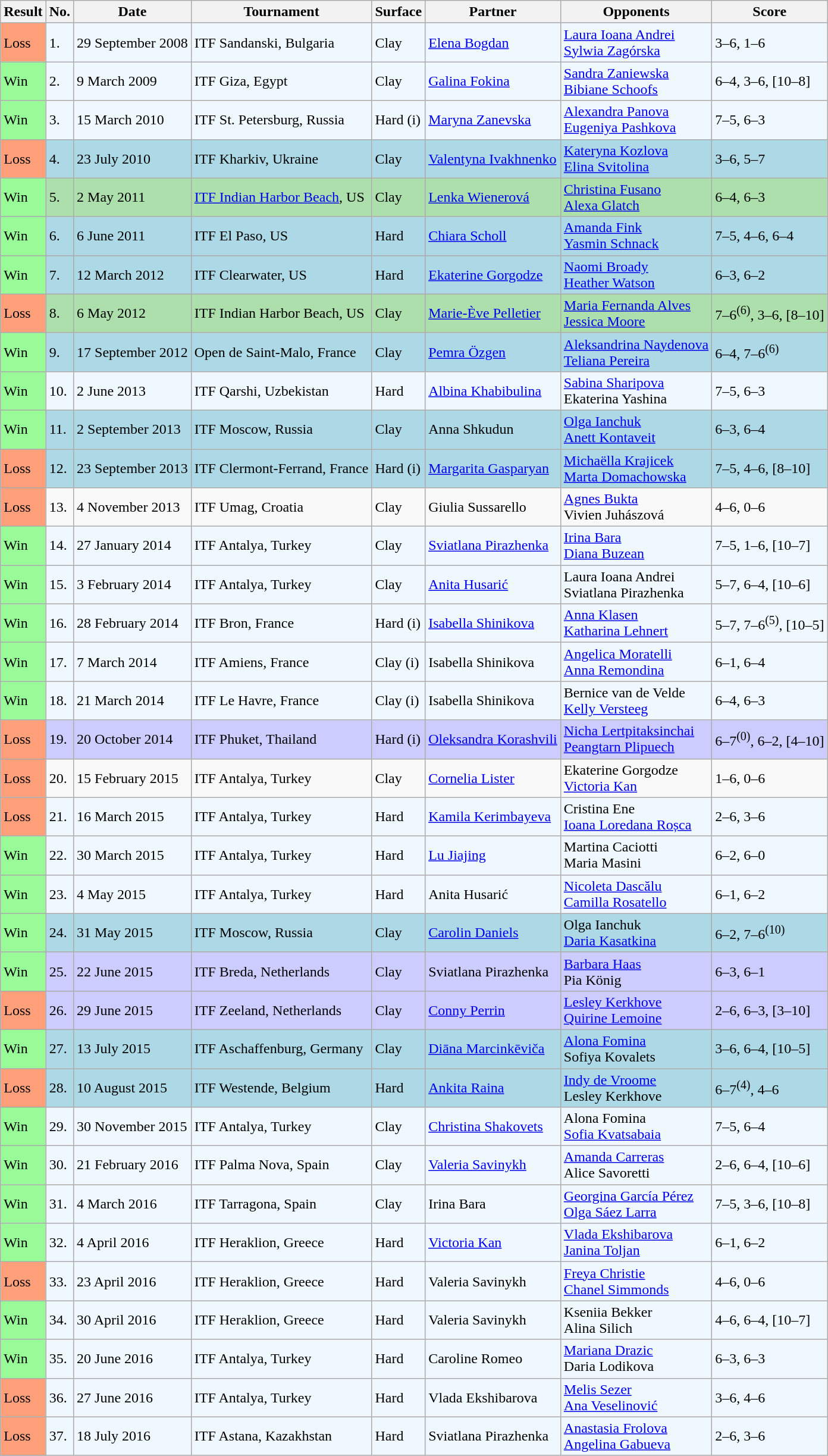<table class="sortable wikitable">
<tr>
<th>Result</th>
<th>No.</th>
<th>Date</th>
<th>Tournament</th>
<th>Surface</th>
<th>Partner</th>
<th>Opponents</th>
<th class="unsortable">Score</th>
</tr>
<tr style="background:#f0f8ff;">
<td style="background:#ffa07a;">Loss</td>
<td>1.</td>
<td>29 September 2008</td>
<td>ITF Sandanski, Bulgaria</td>
<td>Clay</td>
<td> <a href='#'>Elena Bogdan</a></td>
<td> <a href='#'>Laura Ioana Andrei</a> <br>  <a href='#'>Sylwia Zagórska</a></td>
<td>3–6, 1–6</td>
</tr>
<tr style="background:#f0f8ff;">
<td style="background:#98fb98;">Win</td>
<td>2.</td>
<td>9 March 2009</td>
<td>ITF Giza, Egypt</td>
<td>Clay</td>
<td> <a href='#'>Galina Fokina</a></td>
<td> <a href='#'>Sandra Zaniewska</a> <br>  <a href='#'>Bibiane Schoofs</a></td>
<td>6–4, 3–6, [10–8]</td>
</tr>
<tr style="background:#f0f8ff;">
<td style="background:#98fb98;">Win</td>
<td>3.</td>
<td>15 March 2010</td>
<td>ITF St. Petersburg, Russia</td>
<td>Hard (i)</td>
<td> <a href='#'>Maryna Zanevska</a></td>
<td> <a href='#'>Alexandra Panova</a> <br>  <a href='#'>Eugeniya Pashkova</a></td>
<td>7–5, 6–3</td>
</tr>
<tr style="background:lightblue;">
<td style="background:#ffa07a;">Loss</td>
<td>4.</td>
<td>23 July 2010</td>
<td>ITF Kharkiv, Ukraine</td>
<td>Clay</td>
<td> <a href='#'>Valentyna Ivakhnenko</a></td>
<td> <a href='#'>Kateryna Kozlova</a> <br>  <a href='#'>Elina Svitolina</a></td>
<td>3–6, 5–7</td>
</tr>
<tr style="background:#addfad;">
<td style="background:#98fb98;">Win</td>
<td>5.</td>
<td>2 May 2011</td>
<td><a href='#'>ITF Indian Harbor Beach</a>, US</td>
<td>Clay</td>
<td> <a href='#'>Lenka Wienerová</a></td>
<td> <a href='#'>Christina Fusano</a> <br>  <a href='#'>Alexa Glatch</a></td>
<td>6–4, 6–3</td>
</tr>
<tr style="background:lightblue;">
<td style="background:#98fb98;">Win</td>
<td>6.</td>
<td>6 June 2011</td>
<td>ITF El Paso, US</td>
<td>Hard</td>
<td> <a href='#'>Chiara Scholl</a></td>
<td> <a href='#'>Amanda Fink</a> <br>  <a href='#'>Yasmin Schnack</a></td>
<td>7–5, 4–6, 6–4</td>
</tr>
<tr style="background:lightblue;">
<td style="background:#98fb98;">Win</td>
<td>7.</td>
<td>12 March 2012</td>
<td>ITF Clearwater, US</td>
<td>Hard</td>
<td> <a href='#'>Ekaterine Gorgodze</a></td>
<td> <a href='#'>Naomi Broady</a> <br>  <a href='#'>Heather Watson</a></td>
<td>6–3, 6–2</td>
</tr>
<tr style="background:#addfad;">
<td style="background:#ffa07a;">Loss</td>
<td>8.</td>
<td>6 May 2012</td>
<td>ITF Indian Harbor Beach, US</td>
<td>Clay</td>
<td> <a href='#'>Marie-Ève Pelletier</a></td>
<td> <a href='#'>Maria Fernanda Alves</a> <br>  <a href='#'>Jessica Moore</a></td>
<td>7–6<sup>(6)</sup>, 3–6, [8–10]</td>
</tr>
<tr style="background:lightblue;">
<td style="background:#98fb98;">Win</td>
<td>9.</td>
<td>17 September 2012</td>
<td>Open de Saint-Malo, France</td>
<td>Clay</td>
<td> <a href='#'>Pemra Özgen</a></td>
<td> <a href='#'>Aleksandrina Naydenova</a> <br>  <a href='#'>Teliana Pereira</a></td>
<td>6–4, 7–6<sup>(6)</sup></td>
</tr>
<tr style="background:#f0f8ff;">
<td style="background:#98fb98;">Win</td>
<td>10.</td>
<td>2 June 2013</td>
<td>ITF Qarshi, Uzbekistan</td>
<td>Hard</td>
<td> <a href='#'>Albina Khabibulina</a></td>
<td> <a href='#'>Sabina Sharipova</a> <br>  Ekaterina Yashina</td>
<td>7–5, 6–3</td>
</tr>
<tr style="background:lightblue;">
<td style="background:#98fb98;">Win</td>
<td>11.</td>
<td>2 September 2013</td>
<td>ITF Moscow, Russia</td>
<td>Clay</td>
<td> Anna Shkudun</td>
<td> <a href='#'>Olga Ianchuk</a> <br>  <a href='#'>Anett Kontaveit</a></td>
<td>6–3, 6–4</td>
</tr>
<tr style="background:lightblue;">
<td style="background:#ffa07a;">Loss</td>
<td>12.</td>
<td>23 September 2013</td>
<td>ITF Clermont-Ferrand, France</td>
<td>Hard (i)</td>
<td> <a href='#'>Margarita Gasparyan</a></td>
<td> <a href='#'>Michaëlla Krajicek</a> <br>  <a href='#'>Marta Domachowska</a></td>
<td>7–5, 4–6, [8–10]</td>
</tr>
<tr>
<td style="background:#ffa07a;">Loss</td>
<td>13.</td>
<td>4 November 2013</td>
<td>ITF Umag, Croatia</td>
<td>Clay</td>
<td> Giulia Sussarello</td>
<td> <a href='#'>Agnes Bukta</a> <br>  Vivien Juhászová</td>
<td>4–6, 0–6</td>
</tr>
<tr style="background:#f0f8ff;">
<td style="background:#98fb98;">Win</td>
<td>14.</td>
<td>27 January 2014</td>
<td>ITF Antalya, Turkey</td>
<td>Clay</td>
<td> <a href='#'>Sviatlana Pirazhenka</a></td>
<td> <a href='#'>Irina Bara</a> <br>  <a href='#'>Diana Buzean</a></td>
<td>7–5, 1–6, [10–7]</td>
</tr>
<tr style="background:#f0f8ff;">
<td style="background:#98fb98;">Win</td>
<td>15.</td>
<td>3 February 2014</td>
<td>ITF Antalya, Turkey</td>
<td>Clay</td>
<td> <a href='#'>Anita Husarić</a></td>
<td> Laura Ioana Andrei <br>  Sviatlana Pirazhenka</td>
<td>5–7, 6–4, [10–6]</td>
</tr>
<tr style="background:#f0f8ff;">
<td style="background:#98fb98;">Win</td>
<td>16.</td>
<td>28 February 2014</td>
<td>ITF Bron, France</td>
<td>Hard (i)</td>
<td> <a href='#'>Isabella Shinikova</a></td>
<td> <a href='#'>Anna Klasen</a> <br>  <a href='#'>Katharina Lehnert</a></td>
<td>5–7, 7–6<sup>(5)</sup>, [10–5]</td>
</tr>
<tr style="background:#f0f8ff;">
<td style="background:#98fb98;">Win</td>
<td>17.</td>
<td>7 March 2014</td>
<td>ITF Amiens, France</td>
<td>Clay (i)</td>
<td> Isabella Shinikova</td>
<td> <a href='#'>Angelica Moratelli</a> <br>  <a href='#'>Anna Remondina</a></td>
<td>6–1, 6–4</td>
</tr>
<tr style="background:#f0f8ff;">
<td style="background:#98fb98;">Win</td>
<td>18.</td>
<td>21 March 2014</td>
<td>ITF Le Havre, France</td>
<td>Clay (i)</td>
<td> Isabella Shinikova</td>
<td> Bernice van de Velde <br>  <a href='#'>Kelly Versteeg</a></td>
<td>6–4, 6–3</td>
</tr>
<tr style="background:#ccf;">
<td style="background:#ffa07a;">Loss</td>
<td>19.</td>
<td>20 October 2014</td>
<td>ITF Phuket, Thailand</td>
<td>Hard (i)</td>
<td> <a href='#'>Oleksandra Korashvili</a></td>
<td> <a href='#'>Nicha Lertpitaksinchai</a> <br>  <a href='#'>Peangtarn Plipuech</a></td>
<td>6–7<sup>(0)</sup>, 6–2, [4–10]</td>
</tr>
<tr>
<td style="background:#ffa07a;">Loss</td>
<td>20.</td>
<td>15 February 2015</td>
<td>ITF Antalya, Turkey</td>
<td>Clay</td>
<td> <a href='#'>Cornelia Lister</a></td>
<td> Ekaterine Gorgodze <br>  <a href='#'>Victoria Kan</a></td>
<td>1–6, 0–6</td>
</tr>
<tr style="background:#f0f8ff;">
<td style="background:#ffa07a;">Loss</td>
<td>21.</td>
<td>16 March 2015</td>
<td>ITF Antalya, Turkey</td>
<td>Hard</td>
<td> <a href='#'>Kamila Kerimbayeva</a></td>
<td> Cristina Ene <br>  <a href='#'>Ioana Loredana Roșca</a></td>
<td>2–6, 3–6</td>
</tr>
<tr style="background:#f0f8ff;">
<td style="background:#98fb98;">Win</td>
<td>22.</td>
<td>30 March 2015</td>
<td>ITF Antalya, Turkey</td>
<td>Hard</td>
<td> <a href='#'>Lu Jiajing</a></td>
<td> Martina Caciotti <br>  Maria Masini</td>
<td>6–2, 6–0</td>
</tr>
<tr style="background:#f0f8ff;">
<td style="background:#98fb98;">Win</td>
<td>23.</td>
<td>4 May 2015</td>
<td>ITF Antalya, Turkey</td>
<td>Hard</td>
<td> Anita Husarić</td>
<td> <a href='#'>Nicoleta Dascălu</a> <br>  <a href='#'>Camilla Rosatello</a></td>
<td>6–1, 6–2</td>
</tr>
<tr style="background:lightblue;">
<td style="background:#98fb98;">Win</td>
<td>24.</td>
<td>31 May 2015</td>
<td>ITF Moscow, Russia</td>
<td>Clay</td>
<td> <a href='#'>Carolin Daniels</a></td>
<td> Olga Ianchuk <br>  <a href='#'>Daria Kasatkina</a></td>
<td>6–2, 7–6<sup>(10)</sup></td>
</tr>
<tr style="background:#ccccff;">
<td style="background:#98fb98;">Win</td>
<td>25.</td>
<td>22 June 2015</td>
<td>ITF Breda, Netherlands</td>
<td>Clay</td>
<td> Sviatlana Pirazhenka</td>
<td> <a href='#'>Barbara Haas</a> <br>  Pia König</td>
<td>6–3, 6–1</td>
</tr>
<tr style="background:#ccccff;">
<td style="background:#ffa07a;">Loss</td>
<td>26.</td>
<td>29 June 2015</td>
<td>ITF Zeeland, Netherlands</td>
<td>Clay</td>
<td> <a href='#'>Conny Perrin</a></td>
<td> <a href='#'>Lesley Kerkhove</a> <br>  <a href='#'>Quirine Lemoine</a></td>
<td>2–6, 6–3, [3–10]</td>
</tr>
<tr style="background:lightblue;">
<td style="background:#98fb98;">Win</td>
<td>27.</td>
<td>13 July 2015</td>
<td>ITF Aschaffenburg, Germany</td>
<td>Clay</td>
<td> <a href='#'>Diāna Marcinkēviča</a></td>
<td> <a href='#'>Alona Fomina</a> <br>  Sofiya Kovalets</td>
<td>3–6, 6–4, [10–5]</td>
</tr>
<tr style="background:lightblue;">
<td style="background:#ffa07a;">Loss</td>
<td>28.</td>
<td>10 August 2015</td>
<td>ITF Westende, Belgium</td>
<td>Hard</td>
<td> <a href='#'>Ankita Raina</a></td>
<td> <a href='#'>Indy de Vroome</a> <br>  Lesley Kerkhove</td>
<td>6–7<sup>(4)</sup>, 4–6</td>
</tr>
<tr style="background:#f0f8ff;">
<td style="background:#98fb98;">Win</td>
<td>29.</td>
<td>30 November 2015</td>
<td>ITF Antalya, Turkey</td>
<td>Clay</td>
<td> <a href='#'>Christina Shakovets</a></td>
<td> Alona Fomina <br>  <a href='#'>Sofia Kvatsabaia</a></td>
<td>7–5, 6–4</td>
</tr>
<tr style="background:#f0f8ff;">
<td style="background:#98fb98;">Win</td>
<td>30.</td>
<td>21 February 2016</td>
<td>ITF Palma Nova, Spain</td>
<td>Clay</td>
<td> <a href='#'>Valeria Savinykh</a></td>
<td> <a href='#'>Amanda Carreras</a> <br>  Alice Savoretti</td>
<td>2–6, 6–4, [10–6]</td>
</tr>
<tr style="background:#f0f8ff;">
<td style="background:#98fb98;">Win</td>
<td>31.</td>
<td>4 March 2016</td>
<td>ITF Tarragona, Spain</td>
<td>Clay</td>
<td> Irina Bara</td>
<td> <a href='#'>Georgina García Pérez</a> <br>  <a href='#'>Olga Sáez Larra</a></td>
<td>7–5, 3–6, [10–8]</td>
</tr>
<tr style="background:#f0f8ff;">
<td style="background:#98fb98;">Win</td>
<td>32.</td>
<td>4 April 2016</td>
<td>ITF Heraklion, Greece</td>
<td>Hard</td>
<td> <a href='#'>Victoria Kan</a></td>
<td> <a href='#'>Vlada Ekshibarova</a> <br>  <a href='#'>Janina Toljan</a></td>
<td>6–1, 6–2</td>
</tr>
<tr style="background:#f0f8ff;">
<td style="background:#ffa07a;">Loss</td>
<td>33.</td>
<td>23 April 2016</td>
<td>ITF Heraklion, Greece</td>
<td>Hard</td>
<td> Valeria Savinykh</td>
<td> <a href='#'>Freya Christie</a> <br>  <a href='#'>Chanel Simmonds</a></td>
<td>4–6, 0–6</td>
</tr>
<tr style="background:#f0f8ff;">
<td style="background:#98fb98;">Win</td>
<td>34.</td>
<td>30 April 2016</td>
<td>ITF Heraklion, Greece</td>
<td>Hard</td>
<td> Valeria Savinykh</td>
<td> Kseniia Bekker <br>  Alina Silich</td>
<td>4–6, 6–4, [10–7]</td>
</tr>
<tr style="background:#f0f8ff;">
<td style="background:#98fb98;">Win</td>
<td>35.</td>
<td>20 June 2016</td>
<td>ITF Antalya, Turkey</td>
<td>Hard</td>
<td> Caroline Romeo</td>
<td> <a href='#'>Mariana Drazic</a> <br>  Daria Lodikova</td>
<td>6–3, 6–3</td>
</tr>
<tr style="background:#f0f8ff;">
<td style="background:#ffa07a;">Loss</td>
<td>36.</td>
<td>27 June 2016</td>
<td>ITF Antalya, Turkey</td>
<td>Hard</td>
<td> Vlada Ekshibarova</td>
<td> <a href='#'>Melis Sezer</a> <br>  <a href='#'>Ana Veselinović</a></td>
<td>3–6, 4–6</td>
</tr>
<tr style="background:#f0f8ff;">
<td style="background:#ffa07a;">Loss</td>
<td>37.</td>
<td>18 July 2016</td>
<td>ITF Astana, Kazakhstan</td>
<td>Hard</td>
<td> Sviatlana Pirazhenka</td>
<td> <a href='#'>Anastasia Frolova</a> <br>  <a href='#'>Angelina Gabueva</a></td>
<td>2–6, 3–6</td>
</tr>
</table>
